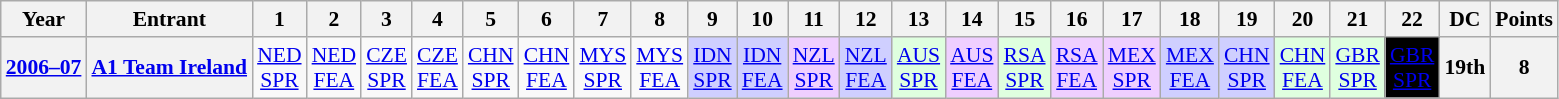<table class="wikitable" style="text-align:center; font-size:90%">
<tr>
<th>Year</th>
<th>Entrant</th>
<th>1</th>
<th>2</th>
<th>3</th>
<th>4</th>
<th>5</th>
<th>6</th>
<th>7</th>
<th>8</th>
<th>9</th>
<th>10</th>
<th>11</th>
<th>12</th>
<th>13</th>
<th>14</th>
<th>15</th>
<th>16</th>
<th>17</th>
<th>18</th>
<th>19</th>
<th>20</th>
<th>21</th>
<th>22</th>
<th>DC</th>
<th>Points</th>
</tr>
<tr>
<th><a href='#'>2006–07</a></th>
<th><a href='#'>A1 Team Ireland</a></th>
<td><a href='#'>NED<br>SPR</a></td>
<td><a href='#'>NED<br>FEA</a></td>
<td><a href='#'>CZE<br>SPR</a></td>
<td><a href='#'>CZE<br>FEA</a></td>
<td><a href='#'>CHN<br>SPR</a></td>
<td><a href='#'>CHN<br>FEA</a></td>
<td><a href='#'>MYS<br>SPR</a></td>
<td><a href='#'>MYS<br>FEA</a></td>
<td style="background:#CFCFFF;"><a href='#'>IDN<br>SPR</a><br></td>
<td style="background:#CFCFFF;"><a href='#'>IDN<br>FEA</a><br></td>
<td style="background:#EFCFFF;"><a href='#'>NZL<br>SPR</a><br></td>
<td style="background:#CFCFFF;"><a href='#'>NZL<br>FEA</a><br></td>
<td style="background:#DFFFDF;"><a href='#'>AUS<br>SPR</a><br></td>
<td style="background:#EFCFFF;"><a href='#'>AUS<br>FEA</a><br></td>
<td style="background:#DFFFDF;"><a href='#'>RSA<br>SPR</a><br></td>
<td style="background:#EFCFFF;"><a href='#'>RSA<br>FEA</a><br></td>
<td style="background:#EFCFFF;"><a href='#'>MEX<br>SPR</a><br></td>
<td style="background:#CFCFFF;"><a href='#'>MEX<br>FEA</a><br></td>
<td style="background:#CFCFFF;"><a href='#'>CHN<br>SPR</a><br></td>
<td style="background:#DFFFDF;"><a href='#'>CHN<br>FEA</a><br></td>
<td style="background:#DFFFDF;"><a href='#'>GBR<br>SPR</a><br></td>
<td style="background:#000000; color:white"><a href='#'><span>GBR<br>SPR</span></a><br></td>
<th>19th</th>
<th>8</th>
</tr>
</table>
